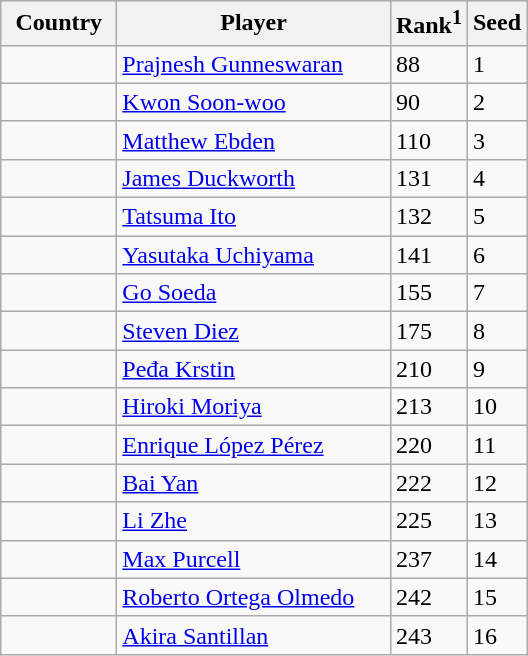<table class="sortable wikitable">
<tr>
<th width="70">Country</th>
<th width="175">Player</th>
<th>Rank<sup>1</sup></th>
<th>Seed</th>
</tr>
<tr>
<td></td>
<td><a href='#'>Prajnesh Gunneswaran</a></td>
<td>88</td>
<td>1</td>
</tr>
<tr>
<td></td>
<td><a href='#'>Kwon Soon-woo</a></td>
<td>90</td>
<td>2</td>
</tr>
<tr>
<td></td>
<td><a href='#'>Matthew Ebden</a></td>
<td>110</td>
<td>3</td>
</tr>
<tr>
<td></td>
<td><a href='#'>James Duckworth</a></td>
<td>131</td>
<td>4</td>
</tr>
<tr>
<td></td>
<td><a href='#'>Tatsuma Ito</a></td>
<td>132</td>
<td>5</td>
</tr>
<tr>
<td></td>
<td><a href='#'>Yasutaka Uchiyama</a></td>
<td>141</td>
<td>6</td>
</tr>
<tr>
<td></td>
<td><a href='#'>Go Soeda</a></td>
<td>155</td>
<td>7</td>
</tr>
<tr>
<td></td>
<td><a href='#'>Steven Diez</a></td>
<td>175</td>
<td>8</td>
</tr>
<tr>
<td></td>
<td><a href='#'>Peđa Krstin</a></td>
<td>210</td>
<td>9</td>
</tr>
<tr>
<td></td>
<td><a href='#'>Hiroki Moriya</a></td>
<td>213</td>
<td>10</td>
</tr>
<tr>
<td></td>
<td><a href='#'>Enrique López Pérez</a></td>
<td>220</td>
<td>11</td>
</tr>
<tr>
<td></td>
<td><a href='#'>Bai Yan</a></td>
<td>222</td>
<td>12</td>
</tr>
<tr>
<td></td>
<td><a href='#'>Li Zhe</a></td>
<td>225</td>
<td>13</td>
</tr>
<tr>
<td></td>
<td><a href='#'>Max Purcell</a></td>
<td>237</td>
<td>14</td>
</tr>
<tr>
<td></td>
<td><a href='#'>Roberto Ortega Olmedo</a></td>
<td>242</td>
<td>15</td>
</tr>
<tr>
<td></td>
<td><a href='#'>Akira Santillan</a></td>
<td>243</td>
<td>16</td>
</tr>
</table>
